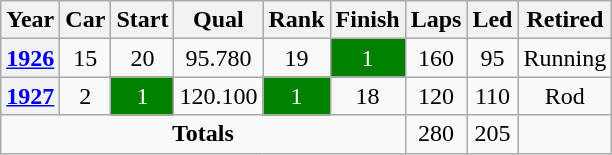<table class="wikitable" style="text-align:center">
<tr>
<th>Year</th>
<th>Car</th>
<th>Start</th>
<th>Qual</th>
<th>Rank</th>
<th>Finish</th>
<th>Laps</th>
<th>Led</th>
<th>Retired</th>
</tr>
<tr>
<th><a href='#'>1926</a></th>
<td>15</td>
<td>20</td>
<td>95.780</td>
<td>19</td>
<td style="background:green;color:white">1</td>
<td>160</td>
<td>95</td>
<td>Running</td>
</tr>
<tr>
<th><a href='#'>1927</a></th>
<td>2</td>
<td style="background:green;color:white">1</td>
<td>120.100</td>
<td style="background:green;color:white">1</td>
<td>18</td>
<td>120</td>
<td>110</td>
<td>Rod</td>
</tr>
<tr>
<td colspan=6><strong>Totals</strong></td>
<td>280</td>
<td>205</td>
<td></td>
</tr>
</table>
